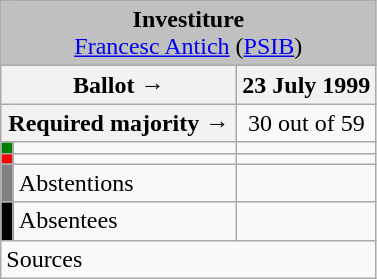<table class="wikitable" style="text-align:center;">
<tr>
<td colspan="3" align="center" bgcolor="#C0C0C0"><strong>Investiture</strong><br><a href='#'>Francesc Antich</a> (<a href='#'>PSIB</a>)</td>
</tr>
<tr>
<th colspan="2" width="150px">Ballot →</th>
<th>23 July 1999</th>
</tr>
<tr>
<th colspan="2">Required majority →</th>
<td>30 out of 59 </td>
</tr>
<tr>
<th width="1px" style="background:green;"></th>
<td align="left"></td>
<td></td>
</tr>
<tr>
<th style="background:red;"></th>
<td align="left"></td>
<td></td>
</tr>
<tr>
<th style="background:gray;"></th>
<td align="left"><span>Abstentions</span></td>
<td></td>
</tr>
<tr>
<th style="background:black;"></th>
<td align="left"><span>Absentees</span></td>
<td></td>
</tr>
<tr>
<td align="left" colspan="3">Sources</td>
</tr>
</table>
